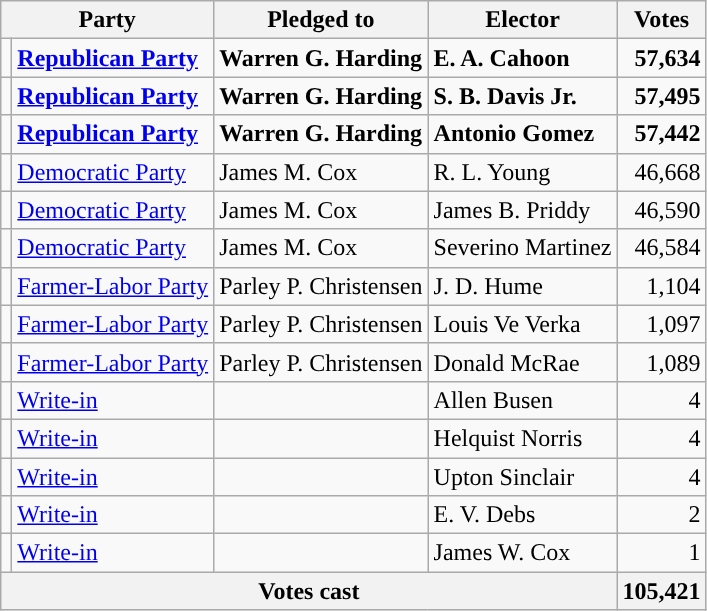<table class="wikitable">
<tr>
<th colspan=2>Party</th>
<th>Pledged to</th>
<th>Elector</th>
<th>Votes</th>
</tr>
<tr style="font-weight:bold">
<td></td>
<td><a href='#'>Republican Party</a></td>
<td>Warren G. Harding</td>
<td>E. A. Cahoon</td>
<td align=right>57,634</td>
</tr>
<tr style="font-weight:bold">
<td></td>
<td><a href='#'>Republican Party</a></td>
<td>Warren G. Harding</td>
<td>S. B. Davis Jr.</td>
<td align=right>57,495</td>
</tr>
<tr style="font-weight:bold">
<td></td>
<td><a href='#'>Republican Party</a></td>
<td>Warren G. Harding</td>
<td>Antonio Gomez</td>
<td align=right>57,442</td>
</tr>
<tr>
<td bgcolor=></td>
<td><a href='#'>Democratic Party</a></td>
<td>James M. Cox</td>
<td>R. L. Young</td>
<td align="right">46,668</td>
</tr>
<tr>
<td bgcolor=></td>
<td><a href='#'>Democratic Party</a></td>
<td>James M. Cox</td>
<td>James B. Priddy</td>
<td align="right">46,590</td>
</tr>
<tr>
<td bgcolor=></td>
<td><a href='#'>Democratic Party</a></td>
<td>James M. Cox</td>
<td>Severino Martinez</td>
<td align="right">46,584</td>
</tr>
<tr>
<td bgcolor=></td>
<td><a href='#'>Farmer-Labor Party</a></td>
<td>Parley P. Christensen</td>
<td>J. D. Hume</td>
<td align="right">1,104</td>
</tr>
<tr>
<td bgcolor=></td>
<td><a href='#'>Farmer-Labor Party</a></td>
<td>Parley P. Christensen</td>
<td>Louis Ve Verka</td>
<td align="right">1,097</td>
</tr>
<tr>
<td bgcolor=></td>
<td><a href='#'>Farmer-Labor Party</a></td>
<td>Parley P. Christensen</td>
<td>Donald McRae</td>
<td align="right">1,089</td>
</tr>
<tr>
<td></td>
<td><a href='#'>Write-in</a></td>
<td></td>
<td>Allen Busen</td>
<td align="right">4</td>
</tr>
<tr>
<td></td>
<td><a href='#'>Write-in</a></td>
<td></td>
<td>Helquist Norris</td>
<td align="right">4</td>
</tr>
<tr>
<td></td>
<td><a href='#'>Write-in</a></td>
<td></td>
<td>Upton Sinclair</td>
<td align="right">4</td>
</tr>
<tr>
<td></td>
<td><a href='#'>Write-in</a></td>
<td></td>
<td>E. V. Debs</td>
<td align="right">2</td>
</tr>
<tr>
<td></td>
<td><a href='#'>Write-in</a></td>
<td></td>
<td>James W. Cox</td>
<td align="right">1</td>
</tr>
<tr>
<th colspan="4">Votes cast</th>
<th>105,421</th>
</tr>
</table>
